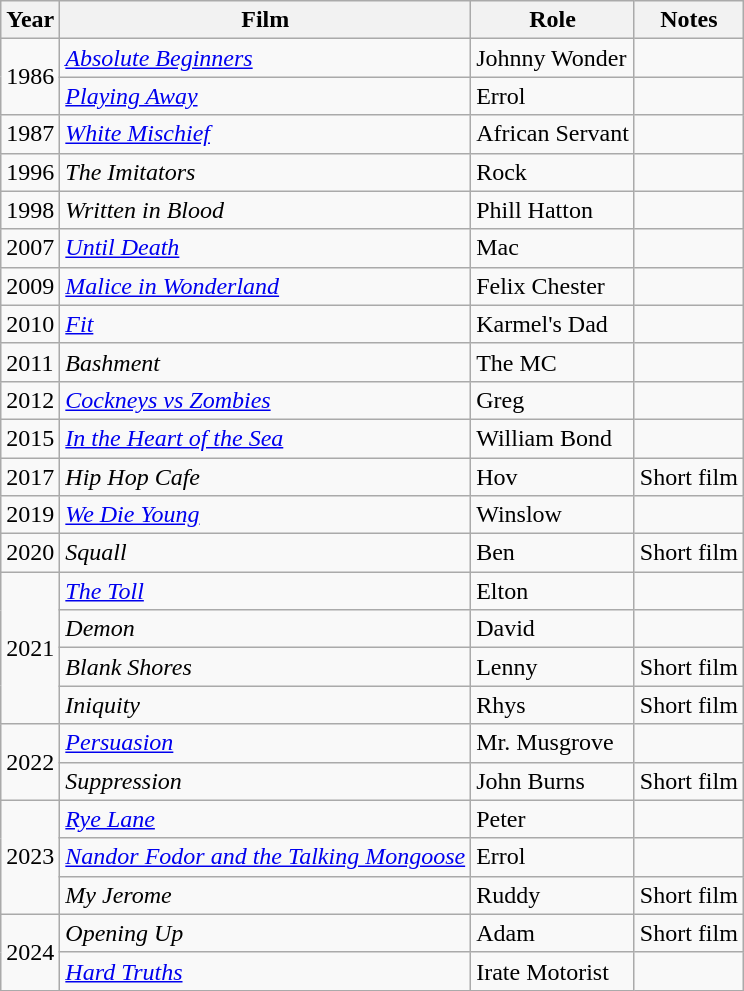<table class="wikitable sortable">
<tr>
<th>Year</th>
<th>Film</th>
<th>Role</th>
<th class="unsortable">Notes</th>
</tr>
<tr>
<td rowspan="2">1986</td>
<td><em><a href='#'>Absolute Beginners</a></em></td>
<td>Johnny Wonder</td>
<td></td>
</tr>
<tr>
<td><em><a href='#'>Playing Away</a></em></td>
<td>Errol</td>
<td></td>
</tr>
<tr>
<td>1987</td>
<td><em><a href='#'>White Mischief</a></em></td>
<td>African Servant</td>
<td></td>
</tr>
<tr>
<td>1996</td>
<td><em>The Imitators</em></td>
<td>Rock</td>
<td></td>
</tr>
<tr>
<td>1998</td>
<td><em>Written in Blood</em></td>
<td>Phill Hatton</td>
<td></td>
</tr>
<tr>
<td>2007</td>
<td><em><a href='#'>Until Death</a></em></td>
<td>Mac</td>
<td></td>
</tr>
<tr>
<td>2009</td>
<td><em><a href='#'>Malice in Wonderland</a></em></td>
<td>Felix Chester</td>
<td></td>
</tr>
<tr>
<td>2010</td>
<td><em><a href='#'>Fit</a></em></td>
<td>Karmel's Dad</td>
<td></td>
</tr>
<tr>
<td>2011</td>
<td><em>Bashment</em></td>
<td>The MC</td>
<td></td>
</tr>
<tr>
<td>2012</td>
<td><em><a href='#'>Cockneys vs Zombies</a></em></td>
<td>Greg</td>
<td></td>
</tr>
<tr>
<td>2015</td>
<td><em><a href='#'>In the Heart of the Sea</a></em></td>
<td>William Bond</td>
<td></td>
</tr>
<tr>
<td>2017</td>
<td><em>Hip Hop Cafe</em></td>
<td>Hov</td>
<td>Short film</td>
</tr>
<tr>
<td>2019</td>
<td><em><a href='#'>We Die Young</a></em></td>
<td>Winslow</td>
<td></td>
</tr>
<tr>
<td>2020</td>
<td><em>Squall</em></td>
<td>Ben</td>
<td>Short film</td>
</tr>
<tr>
<td rowspan="4">2021</td>
<td><em><a href='#'>The Toll</a></em></td>
<td>Elton</td>
<td></td>
</tr>
<tr>
<td><em>Demon</em></td>
<td>David</td>
<td></td>
</tr>
<tr>
<td><em>Blank Shores</em></td>
<td>Lenny</td>
<td>Short film</td>
</tr>
<tr>
<td><em>Iniquity</em></td>
<td>Rhys</td>
<td>Short film</td>
</tr>
<tr>
<td rowspan="2">2022</td>
<td><em><a href='#'>Persuasion</a></em></td>
<td>Mr. Musgrove</td>
<td></td>
</tr>
<tr>
<td><em>Suppression</em></td>
<td>John Burns</td>
<td>Short film</td>
</tr>
<tr>
<td rowspan="3">2023</td>
<td><em><a href='#'>Rye Lane</a></em></td>
<td>Peter</td>
<td></td>
</tr>
<tr>
<td><em><a href='#'>Nandor Fodor and the Talking Mongoose</a></em></td>
<td>Errol</td>
<td></td>
</tr>
<tr>
<td><em>My Jerome</em></td>
<td>Ruddy</td>
<td>Short film</td>
</tr>
<tr>
<td rowspan="2">2024</td>
<td><em>Opening Up</em></td>
<td>Adam</td>
<td>Short film</td>
</tr>
<tr>
<td><em><a href='#'>Hard Truths</a></em></td>
<td>Irate Motorist</td>
<td></td>
</tr>
</table>
